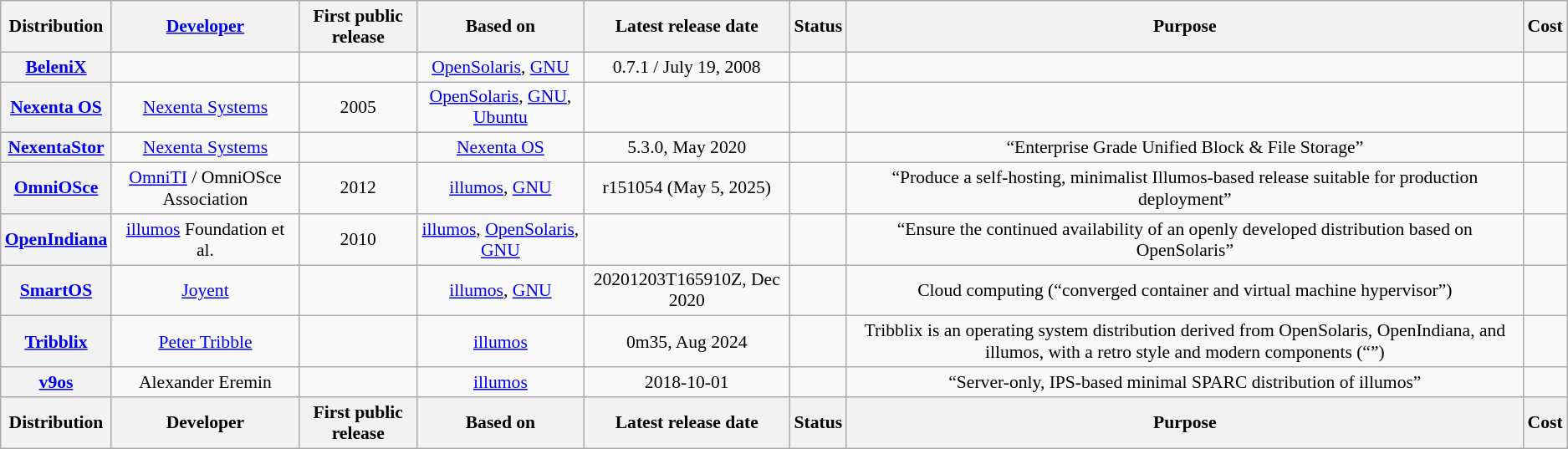<table class="wikitable sortable" style="font-size: 90%; text-align: center; width: auto;">
<tr>
<th>Distribution</th>
<th><a href='#'>Developer</a></th>
<th abbr="First release">First public release</th>
<th abbr="Base">Based on</th>
<th abbr="Latest">Latest release date</th>
<th>Status</th>
<th>Purpose</th>
<th>Cost</th>
</tr>
<tr>
<th><a href='#'>BeleniX</a></th>
<td></td>
<td></td>
<td><a href='#'>OpenSolaris</a>, <a href='#'>GNU</a></td>
<td>0.7.1 / July 19, 2008</td>
<td></td>
<td></td>
<td></td>
</tr>
<tr>
<th><a href='#'>Nexenta OS</a></th>
<td><a href='#'>Nexenta Systems</a></td>
<td>2005</td>
<td><a href='#'>OpenSolaris</a>, <a href='#'>GNU</a>, <a href='#'>Ubuntu</a></td>
<td></td>
<td></td>
<td></td>
<td></td>
</tr>
<tr>
<th><a href='#'>NexentaStor</a></th>
<td><a href='#'>Nexenta Systems</a></td>
<td></td>
<td><a href='#'>Nexenta OS</a></td>
<td>5.3.0, May 2020</td>
<td></td>
<td>“Enterprise Grade Unified Block & File Storage”</td>
<td></td>
</tr>
<tr>
<th><a href='#'>OmniOSce</a></th>
<td><a href='#'>OmniTI</a> / OmniOSce Association</td>
<td>2012</td>
<td><a href='#'>illumos</a>, <a href='#'>GNU</a></td>
<td>r151054 (May 5, 2025)</td>
<td></td>
<td>“Produce a self-hosting, minimalist Illumos-based release suitable for production deployment”</td>
<td></td>
</tr>
<tr>
<th><a href='#'>OpenIndiana</a></th>
<td><a href='#'>illumos</a> Foundation et al.</td>
<td>2010</td>
<td><a href='#'>illumos</a>, <a href='#'>OpenSolaris</a>, <a href='#'>GNU</a></td>
<td></td>
<td></td>
<td>“Ensure the continued availability of an openly developed distribution based on OpenSolaris”</td>
<td></td>
</tr>
<tr>
<th><a href='#'>SmartOS</a></th>
<td><a href='#'>Joyent</a></td>
<td></td>
<td><a href='#'>illumos</a>, <a href='#'>GNU</a></td>
<td>20201203T165910Z, Dec 2020</td>
<td></td>
<td>Cloud computing (“converged container and virtual machine hypervisor”)</td>
<td></td>
</tr>
<tr>
<th><a href='#'>Tribblix</a></th>
<td><a href='#'>Peter Tribble</a></td>
<td></td>
<td><a href='#'>illumos</a></td>
<td>0m35, Aug 2024</td>
<td></td>
<td>Tribblix is an operating system distribution derived from OpenSolaris, OpenIndiana, and illumos, with a retro style and modern components (“”)</td>
<td></td>
</tr>
<tr>
<th><a href='#'>v9os</a></th>
<td>Alexander Eremin</td>
<td></td>
<td><a href='#'>illumos</a></td>
<td>2018-10-01</td>
<td></td>
<td>“Server-only, IPS-based minimal SPARC distribution of illumos”</td>
<td></td>
</tr>
<tr class="sortbottom">
<th>Distribution</th>
<th>Developer</th>
<th abbr="First release">First public release</th>
<th abbr="Base">Based on</th>
<th abbr="Latest">Latest release date</th>
<th>Status</th>
<th>Purpose</th>
<th>Cost</th>
</tr>
</table>
